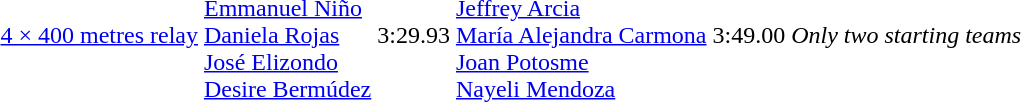<table>
<tr>
<td><a href='#'>4 × 400 metres relay</a></td>
<td> <br> <a href='#'>Emmanuel Niño</a><br><a href='#'>Daniela Rojas</a><br><a href='#'>José Elizondo</a><br><a href='#'>Desire Bermúdez</a></td>
<td>3:29.93</td>
<td> <br> <a href='#'>Jeffrey Arcia</a><br><a href='#'>María Alejandra Carmona</a><br><a href='#'>Joan Potosme</a><br><a href='#'>Nayeli Mendoza</a></td>
<td>3:49.00</td>
<td colspan=2><em>Only two starting teams</em></td>
</tr>
</table>
